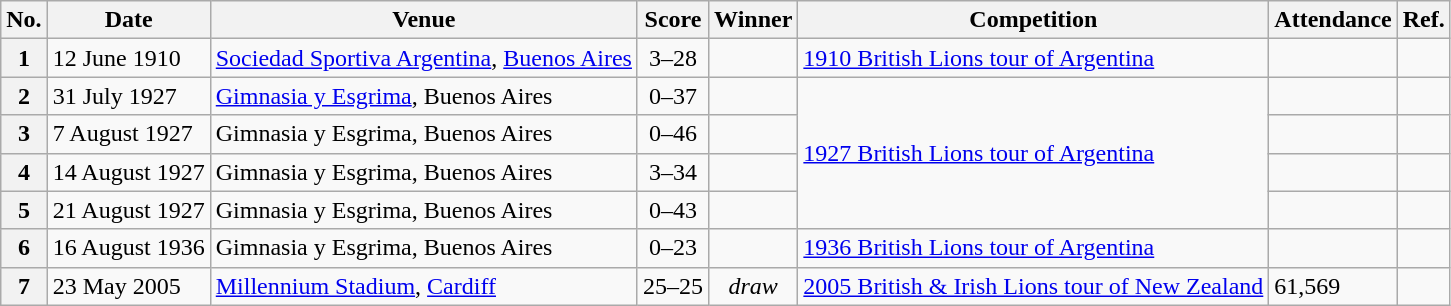<table class="wikitable">
<tr>
<th>No.</th>
<th>Date</th>
<th>Venue</th>
<th>Score</th>
<th>Winner</th>
<th>Competition</th>
<th>Attendance</th>
<th>Ref.</th>
</tr>
<tr>
<th>1</th>
<td>12 June 1910</td>
<td><a href='#'>Sociedad Sportiva Argentina</a>, <a href='#'>Buenos Aires</a></td>
<td align=center>3–28</td>
<td></td>
<td><a href='#'>1910 British Lions tour of Argentina</a></td>
<td></td>
<td></td>
</tr>
<tr>
<th>2</th>
<td>31 July 1927</td>
<td><a href='#'>Gimnasia y Esgrima</a>, Buenos Aires</td>
<td align=center>0–37</td>
<td></td>
<td rowspan=4><a href='#'>1927 British Lions tour of Argentina</a></td>
<td></td>
<td></td>
</tr>
<tr>
<th>3</th>
<td>7 August 1927</td>
<td>Gimnasia y Esgrima, Buenos Aires</td>
<td align=center>0–46</td>
<td></td>
<td></td>
<td></td>
</tr>
<tr>
<th>4</th>
<td>14 August 1927</td>
<td>Gimnasia y Esgrima, Buenos Aires</td>
<td align=center>3–34</td>
<td></td>
<td></td>
<td></td>
</tr>
<tr>
<th>5</th>
<td>21 August 1927</td>
<td>Gimnasia y Esgrima, Buenos Aires</td>
<td align=center>0–43</td>
<td></td>
<td></td>
<td></td>
</tr>
<tr>
<th>6</th>
<td>16 August 1936</td>
<td>Gimnasia y Esgrima, Buenos Aires</td>
<td align=center>0–23</td>
<td></td>
<td><a href='#'>1936 British Lions tour of Argentina</a></td>
<td></td>
<td></td>
</tr>
<tr>
<th>7</th>
<td>23 May 2005</td>
<td><a href='#'>Millennium Stadium</a>, <a href='#'>Cardiff</a></td>
<td align=center>25–25</td>
<td align=center><em>draw</em></td>
<td><a href='#'>2005 British & Irish Lions tour of New Zealand</a></td>
<td>61,569</td>
<td></td>
</tr>
</table>
